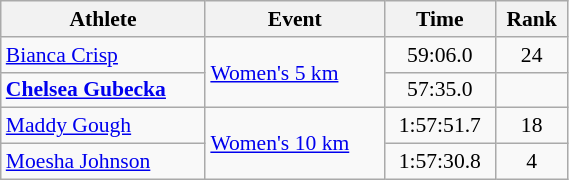<table class="wikitable" style="text-align:center; font-size:90%; width:30%;">
<tr>
<th>Athlete</th>
<th>Event</th>
<th>Time</th>
<th>Rank</th>
</tr>
<tr>
<td align=left><a href='#'>Bianca Crisp</a></td>
<td align=left rowspan=2><a href='#'>Women's 5 km</a></td>
<td>59:06.0</td>
<td>24</td>
</tr>
<tr>
<td align=left><strong><a href='#'>Chelsea Gubecka</a></strong></td>
<td>57:35.0</td>
<td></td>
</tr>
<tr>
<td align="left"><a href='#'>Maddy Gough</a></td>
<td align=left rowspan="2"><a href='#'>Women's 10 km</a></td>
<td>1:57:51.7</td>
<td>18</td>
</tr>
<tr>
<td align="left"><a href='#'>Moesha Johnson</a></td>
<td>1:57:30.8</td>
<td>4</td>
</tr>
</table>
